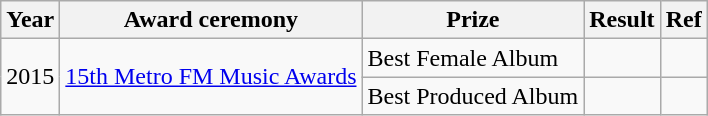<table class ="wikitable">
<tr>
<th>Year</th>
<th>Award ceremony</th>
<th>Prize</th>
<th>Result</th>
<th>Ref</th>
</tr>
<tr>
<td rowspan="2">2015</td>
<td rowspan="2"><a href='#'>15th Metro FM Music Awards</a></td>
<td>Best Female Album</td>
<td></td>
<td></td>
</tr>
<tr>
<td>Best Produced Album</td>
<td></td>
<td></td>
</tr>
</table>
